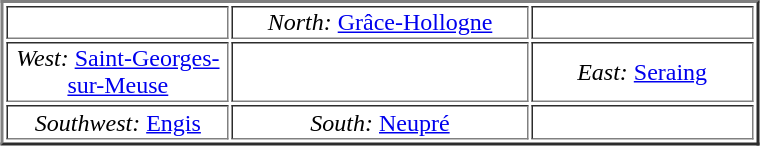<table align="center" border="2" width="40%">
<tr>
<td align="center" width="30%"></td>
<td align="center" width="40%"><em>North:</em> <a href='#'>Grâce-Hollogne</a></td>
<td align="center" width="30%"></td>
</tr>
<tr>
<td align="center" width="30%"><em>West:</em> <a href='#'>Saint-Georges-sur-Meuse</a></td>
<td align="center" width="40%"></td>
<td align="center" width="30%"><em>East:</em> <a href='#'>Seraing</a></td>
</tr>
<tr>
<td align="center" width="30%"><em>Southwest:</em> <a href='#'>Engis</a></td>
<td align="center" width="40%"><em>South:</em> <a href='#'>Neupré</a></td>
<td align="center" width="10%">⠀⠀⠀⠀⠀⠀⠀</td>
</tr>
</table>
